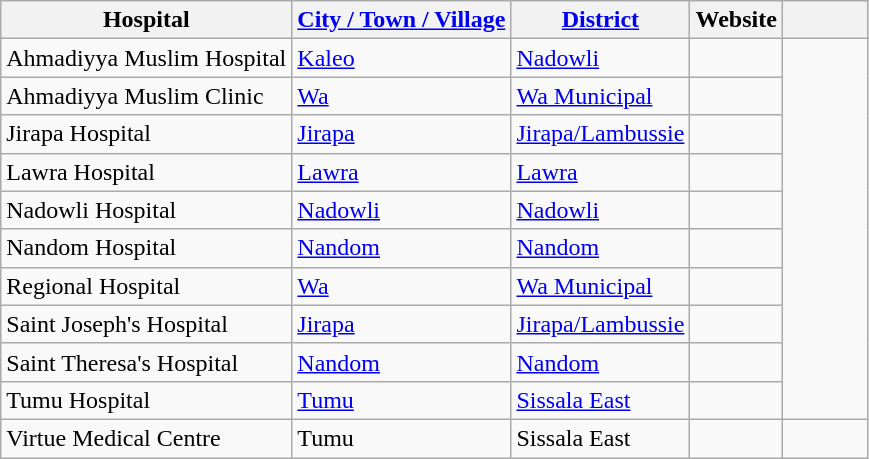<table class="wikitable sortable">
<tr>
<th>Hospital</th>
<th><a href='#'>City / Town / Village</a></th>
<th><a href='#'>District</a></th>
<th>Website</th>
<th width="50"></th>
</tr>
<tr>
<td>Ahmadiyya Muslim Hospital</td>
<td><a href='#'>Kaleo</a></td>
<td><a href='#'>Nadowli</a></td>
<td></td>
<td rowspan="10"></td>
</tr>
<tr>
<td>Ahmadiyya Muslim Clinic</td>
<td><a href='#'>Wa</a></td>
<td><a href='#'>Wa Municipal</a></td>
<td></td>
</tr>
<tr>
<td>Jirapa Hospital</td>
<td><a href='#'>Jirapa</a></td>
<td><a href='#'>Jirapa/Lambussie</a></td>
<td></td>
</tr>
<tr>
<td>Lawra Hospital</td>
<td><a href='#'>Lawra</a></td>
<td><a href='#'>Lawra</a></td>
<td></td>
</tr>
<tr>
<td>Nadowli Hospital</td>
<td><a href='#'>Nadowli</a></td>
<td><a href='#'>Nadowli</a></td>
<td></td>
</tr>
<tr>
<td>Nandom Hospital</td>
<td><a href='#'>Nandom</a></td>
<td><a href='#'>Nandom</a></td>
<td></td>
</tr>
<tr>
<td>Regional Hospital</td>
<td><a href='#'>Wa</a></td>
<td><a href='#'>Wa Municipal</a></td>
<td></td>
</tr>
<tr>
<td>Saint Joseph's Hospital</td>
<td><a href='#'>Jirapa</a></td>
<td><a href='#'>Jirapa/Lambussie</a></td>
<td></td>
</tr>
<tr>
<td>Saint Theresa's Hospital</td>
<td><a href='#'>Nandom</a></td>
<td><a href='#'>Nandom</a></td>
<td></td>
</tr>
<tr>
<td>Tumu Hospital</td>
<td><a href='#'>Tumu</a></td>
<td><a href='#'>Sissala East</a></td>
<td></td>
</tr>
<tr>
<td>Virtue Medical Centre</td>
<td>Tumu</td>
<td>Sissala East</td>
<td></td>
<td></td>
</tr>
</table>
